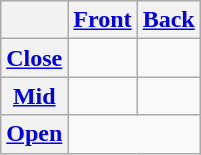<table class="wikitable" style="text-align:center">
<tr>
<th></th>
<th><a href='#'>Front</a></th>
<th><a href='#'>Back</a></th>
</tr>
<tr>
<th><a href='#'>Close</a></th>
<td></td>
<td></td>
</tr>
<tr>
<th><a href='#'>Mid</a></th>
<td></td>
<td></td>
</tr>
<tr>
<th><a href='#'>Open</a></th>
<td colspan="2"></td>
</tr>
</table>
